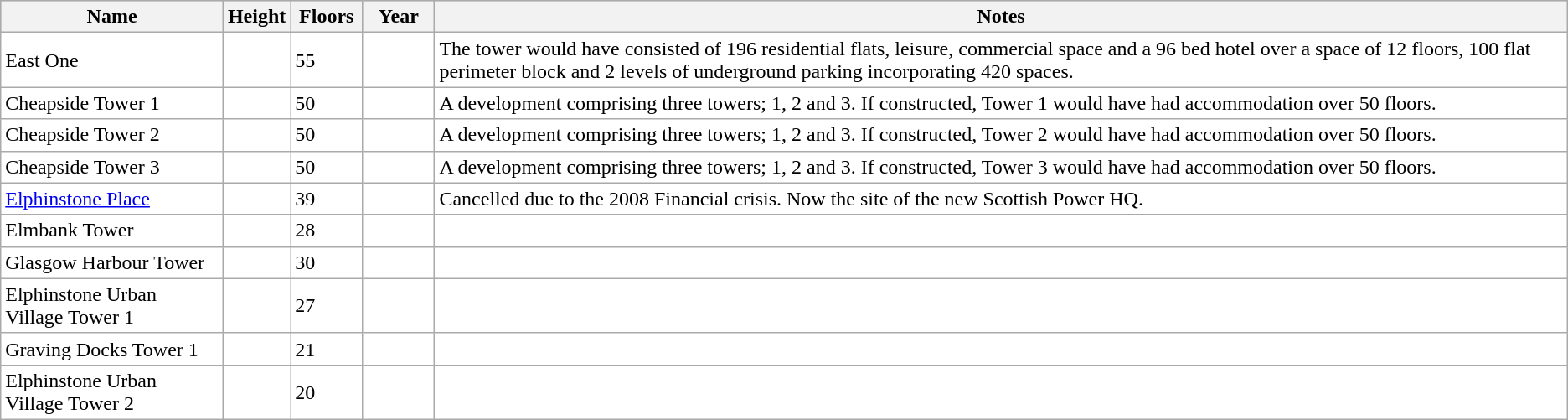<table class="wikitable sortable" style="border:#999; background:#fff; font-size=90%">
<tr style="background:#bdbbd7;">
<th>Name</th>
<th>Height</th>
<th style="width:50px;">Floors</th>
<th style="width:50px;">Year</th>
<th class="unsortable">Notes</th>
</tr>
<tr>
<td>East One</td>
<td></td>
<td>55</td>
<td></td>
<td>The tower would have consisted of 196 residential flats, leisure, commercial space and a 96 bed hotel over a space of 12 floors, 100 flat perimeter block and 2 levels of underground parking incorporating 420 spaces.</td>
</tr>
<tr>
<td>Cheapside Tower 1</td>
<td></td>
<td>50</td>
<td></td>
<td>A development comprising three towers; 1, 2 and 3. If constructed, Tower 1 would have had accommodation over 50 floors.</td>
</tr>
<tr>
<td>Cheapside Tower 2</td>
<td></td>
<td>50</td>
<td></td>
<td>A development comprising three towers; 1, 2 and 3. If constructed, Tower 2 would have had accommodation over 50 floors.</td>
</tr>
<tr>
<td>Cheapside Tower 3</td>
<td></td>
<td>50</td>
<td></td>
<td>A development comprising three towers; 1, 2 and 3. If constructed, Tower 3 would have had accommodation over 50 floors.</td>
</tr>
<tr>
<td><a href='#'>Elphinstone Place</a></td>
<td></td>
<td>39</td>
<td></td>
<td>Cancelled due to the 2008 Financial crisis. Now the site of the new Scottish Power HQ.</td>
</tr>
<tr>
<td>Elmbank Tower</td>
<td></td>
<td>28</td>
<td></td>
<td></td>
</tr>
<tr>
<td>Glasgow Harbour Tower</td>
<td></td>
<td>30</td>
<td></td>
<td></td>
</tr>
<tr>
<td>Elphinstone Urban Village Tower 1</td>
<td></td>
<td>27</td>
<td></td>
<td></td>
</tr>
<tr>
<td>Graving Docks Tower 1</td>
<td></td>
<td>21</td>
<td></td>
<td></td>
</tr>
<tr>
<td>Elphinstone Urban Village Tower 2</td>
<td></td>
<td>20</td>
<td></td>
<td></td>
</tr>
</table>
